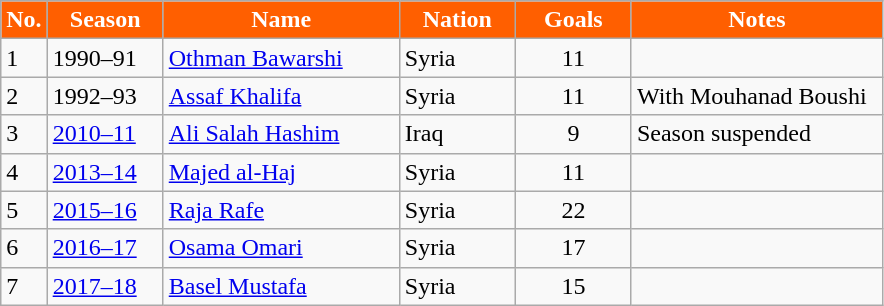<table class="wikitable">
<tr style="color:white;background:#FF5F00; text-align:center;">
<td style="width:20px;"><strong>No.</strong></td>
<td style="width:70px;"><strong>Season</strong></td>
<td style="width:150px;"><strong>Name</strong></td>
<td style="width:70px;"><strong>Nation</strong></td>
<td style="width:70px;"><strong>Goals</strong></td>
<td style="width:160px;"><strong>Notes</strong></td>
</tr>
<tr>
<td>1</td>
<td>1990–91</td>
<td><a href='#'>Othman Bawarshi</a></td>
<td> Syria</td>
<td align=center>11</td>
<td></td>
</tr>
<tr>
<td>2</td>
<td>1992–93</td>
<td><a href='#'>Assaf Khalifa</a></td>
<td> Syria</td>
<td align=center>11</td>
<td>With Mouhanad Boushi</td>
</tr>
<tr>
<td>3</td>
<td><a href='#'>2010–11</a></td>
<td><a href='#'>Ali Salah Hashim</a></td>
<td> Iraq</td>
<td align=center>9</td>
<td>Season suspended</td>
</tr>
<tr>
<td>4</td>
<td><a href='#'>2013–14</a></td>
<td><a href='#'>Majed al-Haj</a></td>
<td> Syria</td>
<td align=center>11</td>
<td></td>
</tr>
<tr>
<td>5</td>
<td><a href='#'>2015–16</a></td>
<td><a href='#'>Raja Rafe</a></td>
<td> Syria</td>
<td align=center>22</td>
<td></td>
</tr>
<tr>
<td>6</td>
<td><a href='#'>2016–17</a></td>
<td><a href='#'>Osama Omari</a></td>
<td> Syria</td>
<td align=center>17</td>
<td></td>
</tr>
<tr>
<td>7</td>
<td><a href='#'>2017–18</a></td>
<td><a href='#'>Basel Mustafa</a></td>
<td> Syria</td>
<td align=center>15</td>
<td></td>
</tr>
</table>
